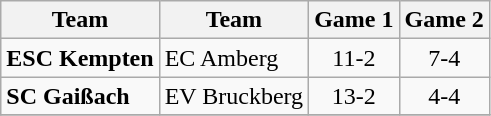<table class="wikitable">
<tr>
<th>Team</th>
<th>Team</th>
<th>Game 1</th>
<th>Game 2</th>
</tr>
<tr>
<td><strong>ESC Kempten</strong></td>
<td>EC Amberg</td>
<td align="center">11-2</td>
<td align="center">7-4</td>
</tr>
<tr>
<td><strong>SC Gaißach</strong></td>
<td>EV Bruckberg</td>
<td align="center">13-2</td>
<td align="center">4-4</td>
</tr>
<tr>
</tr>
</table>
